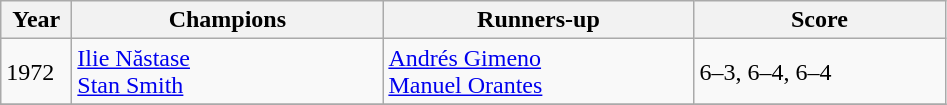<table class="wikitable">
<tr>
<th style="width:40px">Year</th>
<th style="width:200px">Champions</th>
<th style="width:200px">Runners-up</th>
<th style="width:160px">Score</th>
</tr>
<tr>
<td>1972</td>
<td> <a href='#'>Ilie Năstase</a><br> <a href='#'>Stan Smith</a></td>
<td> <a href='#'>Andrés Gimeno</a><br> <a href='#'>Manuel Orantes</a></td>
<td>6–3, 6–4, 6–4</td>
</tr>
<tr>
</tr>
</table>
